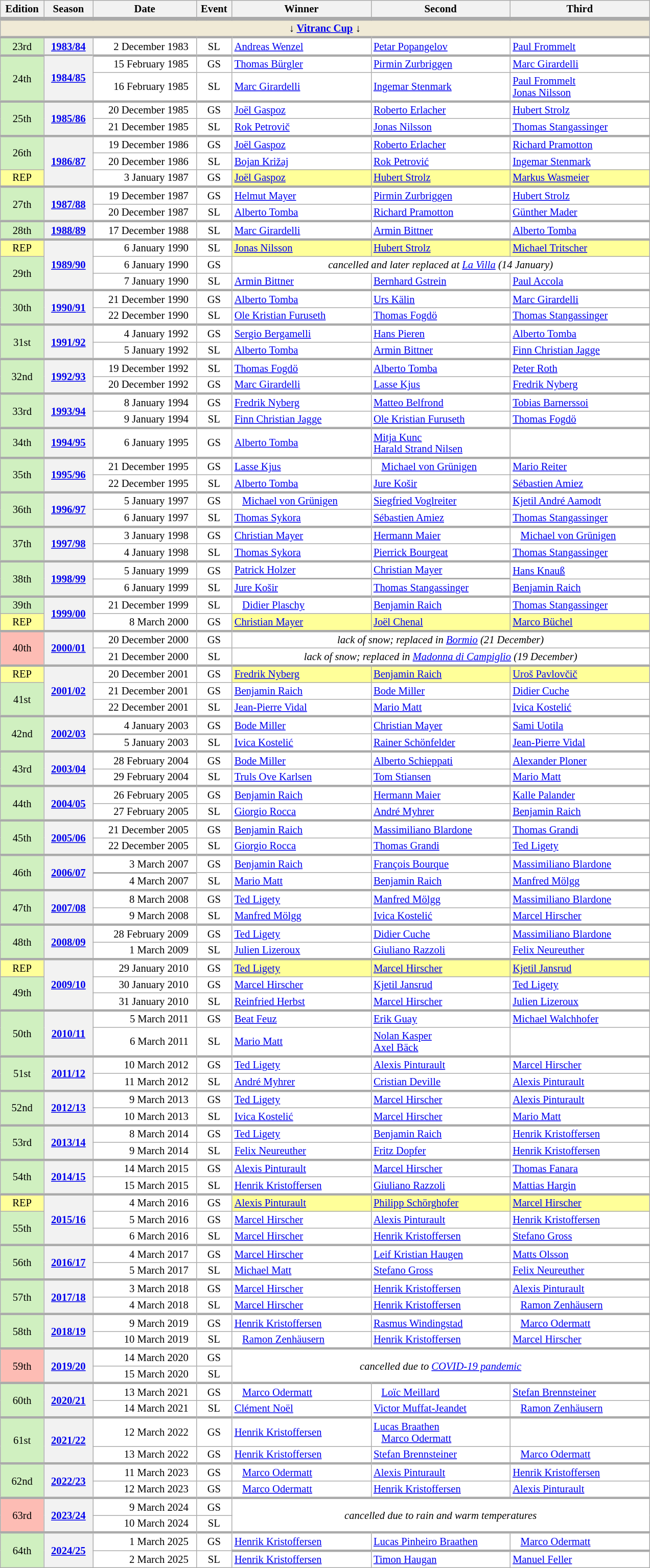<table class="wikitable plainrowheaders" style="background:#fff; font-size:86%; line-height:15px; border:grey solid 1px; border-collapse:collapse;">
<tr>
<th width=50>Edition</th>
<th width=58>Season</th>
<th width=128>Date</th>
<th width=40>Event</th>
<th width=175>Winner</th>
<th width=175>Second</th>
<th width=175>Third</th>
</tr>
<tr>
<td align=center colspan=7 bgcolor=#F0EAD6 style="border-top-width:5px"><strong>↓ <a href='#'>Vitranc Cup</a> ↓</strong></td>
</tr>
<tr>
<td align=center style="border-top-width:3px" bgcolor=#D0F0C0>23rd</td>
<th style="border-top-width:3px"><a href='#'>1983/84</a></th>
<td align=right style="border-top-width:3px">2 December 1983  </td>
<td align=center style="border-top-width:3px">SL</td>
<td style="border-top-width:3px"> <a href='#'>Andreas Wenzel</a></td>
<td style="border-top-width:3px"> <a href='#'>Petar Popangelov</a></td>
<td style="border-top-width:3px"> <a href='#'>Paul Frommelt</a></td>
</tr>
<tr>
<td align=center rowspan=2 style="border-top-width:3px" bgcolor=#D0F0C0>24th</td>
<th rowspan=2 style="border-top-width:2px" style="border-top-width:3px"><a href='#'>1984/85</a></th>
<td style="border-top-width:3px" align=right>15 February 1985  </td>
<td style="border-top-width:3px" align=center>GS</td>
<td style="border-top-width:3px"> <a href='#'>Thomas Bürgler</a></td>
<td style="border-top-width:3px"> <a href='#'>Pirmin Zurbriggen</a></td>
<td style="border-top-width:3px"> <a href='#'>Marc Girardelli</a></td>
</tr>
<tr>
<td align=right>16 February 1985  </td>
<td align=center>SL</td>
<td> <a href='#'>Marc Girardelli</a></td>
<td> <a href='#'>Ingemar Stenmark</a></td>
<td> <a href='#'>Paul Frommelt</a><br> <a href='#'>Jonas Nilsson</a></td>
</tr>
<tr>
<td align=center rowspan=2 style="border-top-width:3px" bgcolor=#D0F0C0>25th</td>
<th rowspan=2 style="border-top-width:3px"><a href='#'>1985/86</a></th>
<td align=right style="border-top-width:3px">20 December 1985  </td>
<td align=center style="border-top-width:3px">GS</td>
<td style="border-top-width:3px"> <a href='#'>Joël Gaspoz</a></td>
<td style="border-top-width:3px"> <a href='#'>Roberto Erlacher</a></td>
<td style="border-top-width:3px"> <a href='#'>Hubert Strolz</a></td>
</tr>
<tr>
<td align=right>21 December 1985  </td>
<td align=center>SL</td>
<td> <a href='#'>Rok Petrovič</a></td>
<td> <a href='#'>Jonas Nilsson</a></td>
<td> <a href='#'>Thomas Stangassinger</a></td>
</tr>
<tr>
<td align=center rowspan=2 style="border-top-width:3px" bgcolor=#D0F0C0>26th</td>
<th rowspan=3 style="border-top-width:3px"><a href='#'>1986/87</a></th>
<td align=right style="border-top-width:3px">19 December 1986  </td>
<td align=center style="border-top-width:3px">GS</td>
<td style="border-top-width:3px"> <a href='#'>Joël Gaspoz</a></td>
<td style="border-top-width:3px"> <a href='#'>Roberto Erlacher</a></td>
<td style="border-top-width:3px"> <a href='#'>Richard Pramotton</a></td>
</tr>
<tr>
<td align=right>20 December 1986  </td>
<td align=center>SL</td>
<td> <a href='#'>Bojan Križaj</a></td>
<td> <a href='#'>Rok Petrović</a></td>
<td> <a href='#'>Ingemar Stenmark</a></td>
</tr>
<tr>
<td align=center bgcolor=#FFFF99>REP</td>
<td align=right>3 January 1987  </td>
<td align=center>GS</td>
<td bgcolor=#FFFF99> <a href='#'>Joël Gaspoz</a></td>
<td bgcolor=#FFFF99> <a href='#'>Hubert Strolz</a></td>
<td bgcolor=#FFFF99> <a href='#'>Markus Wasmeier</a></td>
</tr>
<tr>
<td align=center rowspan=2 style="border-top-width:3px" bgcolor=#D0F0C0>27th</td>
<th rowspan=2 style="border-top-width:3px"><a href='#'>1987/88</a></th>
<td align=right style="border-top-width:3px">19 December 1987  </td>
<td align=center style="border-top-width:3px">GS</td>
<td style="border-top-width:3px"> <a href='#'>Helmut Mayer</a></td>
<td style="border-top-width:3px"> <a href='#'>Pirmin Zurbriggen</a></td>
<td style="border-top-width:3px"> <a href='#'>Hubert Strolz</a></td>
</tr>
<tr>
<td align=right>20 December 1987  </td>
<td align=center>SL</td>
<td> <a href='#'>Alberto Tomba</a></td>
<td> <a href='#'>Richard Pramotton</a></td>
<td> <a href='#'>Günther Mader</a></td>
</tr>
<tr>
<td align=center style="border-top-width:3px" bgcolor=#D0F0C0>28th</td>
<th style="border-top-width:3px"><a href='#'>1988/89</a></th>
<td align=right style="border-top-width:3px">17 December 1988  </td>
<td align=center style="border-top-width:3px">SL</td>
<td style="border-top-width:3px"> <a href='#'>Marc Girardelli</a></td>
<td style="border-top-width:3px"> <a href='#'>Armin Bittner</a></td>
<td style="border-top-width:3px"> <a href='#'>Alberto Tomba</a></td>
</tr>
<tr>
<td align=center bgcolor=#FFFF99 style="border-top-width:3px">REP</td>
<th rowspan=3 style="border-top-width:3px"><a href='#'>1989/90</a></th>
<td align=right style="border-top-width:3px">6 January 1990  </td>
<td align=center style="border-top-width:3px">SL</td>
<td style="border-top-width:3px" bgcolor=#FFFF99> <a href='#'>Jonas Nilsson</a></td>
<td style="border-top-width:3px" bgcolor=#FFFF99> <a href='#'>Hubert Strolz</a></td>
<td style="border-top-width:3px" bgcolor=#FFFF99> <a href='#'>Michael Tritscher</a></td>
</tr>
<tr>
<td align=center rowspan=2 bgcolor=#D0F0C0>29th</td>
<td align=right>6 January 1990  </td>
<td align=center>GS</td>
<td colspan=3 align=center><em>cancelled and later replaced at <a href='#'>La Villa</a> (14 January)</em></td>
</tr>
<tr>
<td align=right>7 January 1990  </td>
<td align=center>SL</td>
<td> <a href='#'>Armin Bittner</a></td>
<td> <a href='#'>Bernhard Gstrein</a></td>
<td> <a href='#'>Paul Accola</a></td>
</tr>
<tr>
<td align=center rowspan=2 style="border-top-width:3px" bgcolor=#D0F0C0>30th</td>
<th rowspan=2 style="border-top-width:3px"><a href='#'>1990/91</a></th>
<td style="border-top-width:3px" align=right>21 December 1990  </td>
<td style="border-top-width:3px" align=center>GS</td>
<td style="border-top-width:3px"> <a href='#'>Alberto Tomba</a></td>
<td style="border-top-width:3px"> <a href='#'>Urs Kälin</a></td>
<td style="border-top-width:3px"> <a href='#'>Marc Girardelli</a></td>
</tr>
<tr>
<td align=right>22 December 1990  </td>
<td align=center>SL</td>
<td> <a href='#'>Ole Kristian Furuseth</a></td>
<td> <a href='#'>Thomas Fogdö</a></td>
<td> <a href='#'>Thomas Stangassinger</a></td>
</tr>
<tr>
<td align=center rowspan=2 style="border-top-width:3px" bgcolor=#D0F0C0>31st</td>
<th rowspan=2 style="border-top-width:3px"><a href='#'>1991/92</a></th>
<td align=right style="border-top-width:3px">4 January 1992  </td>
<td align=center style="border-top-width:3px">GS</td>
<td style="border-top-width:3px"> <a href='#'>Sergio Bergamelli</a></td>
<td style="border-top-width:3px"> <a href='#'>Hans Pieren</a></td>
<td style="border-top-width:3px"> <a href='#'>Alberto Tomba</a></td>
</tr>
<tr>
<td align=right>5 January 1992  </td>
<td align=center>SL</td>
<td> <a href='#'>Alberto Tomba</a></td>
<td> <a href='#'>Armin Bittner</a></td>
<td> <a href='#'>Finn Christian Jagge</a></td>
</tr>
<tr>
<td align=center rowspan=2 style="border-top-width:3px" bgcolor=#D0F0C0>32nd</td>
<th rowspan=2 style="border-top-width:3px"><a href='#'>1992/93</a></th>
<td align=right style="border-top-width:3px">19 December 1992  </td>
<td align=center style="border-top-width:3px">SL</td>
<td style="border-top-width:3px"> <a href='#'>Thomas Fogdö</a></td>
<td style="border-top-width:3px"> <a href='#'>Alberto Tomba</a></td>
<td style="border-top-width:3px"> <a href='#'>Peter Roth</a></td>
</tr>
<tr>
<td align=right>20 December 1992  </td>
<td align=center>GS</td>
<td> <a href='#'>Marc Girardelli</a></td>
<td> <a href='#'>Lasse Kjus</a></td>
<td> <a href='#'>Fredrik Nyberg</a></td>
</tr>
<tr>
<td align=center rowspan=2 style="border-top-width:3px" bgcolor=#D0F0C0>33rd</td>
<th rowspan=2 style="border-top-width:3px"><a href='#'>1993/94</a></th>
<td align=right style="border-top-width:3px">8 January 1994  </td>
<td align=center style="border-top-width:3px">GS</td>
<td style="border-top-width:3px"> <a href='#'>Fredrik Nyberg</a></td>
<td style="border-top-width:3px"> <a href='#'>Matteo Belfrond</a></td>
<td style="border-top-width:3px"> <a href='#'>Tobias Barnerssoi</a></td>
</tr>
<tr>
<td align=right>9 January 1994  </td>
<td align=center>SL</td>
<td> <a href='#'>Finn Christian Jagge</a></td>
<td> <a href='#'>Ole Kristian Furuseth</a></td>
<td> <a href='#'>Thomas Fogdö</a></td>
</tr>
<tr>
<td align=center style="border-top-width:3px" bgcolor=#D0F0C0>34th</td>
<th style="border-top-width:3px"><a href='#'>1994/95</a></th>
<td align=right style="border-top-width:3px">6 January 1995  </td>
<td align=center style="border-top-width:3px">GS</td>
<td style="border-top-width:3px"> <a href='#'>Alberto Tomba</a></td>
<td style="border-top-width:3px"> <a href='#'>Mitja Kunc</a><br> <a href='#'>Harald Strand Nilsen</a></td>
<td style="border-top-width:3px"></td>
</tr>
<tr>
<td align=center rowspan=2 style="border-top-width:3px" bgcolor=#D0F0C0>35th</td>
<th rowspan=2 style="border-top-width:3px"><a href='#'>1995/96</a></th>
<td align=right style="border-top-width:3px">21 December 1995  </td>
<td align=center style="border-top-width:3px">GS</td>
<td style="border-top-width:3px"> <a href='#'>Lasse Kjus</a></td>
<td style="border-top-width:3px">   <a href='#'>Michael von Grünigen</a></td>
<td style="border-top-width:3px"> <a href='#'>Mario Reiter</a></td>
</tr>
<tr>
<td align=right>22 December 1995  </td>
<td align=center>SL</td>
<td> <a href='#'>Alberto Tomba</a></td>
<td> <a href='#'>Jure Košir</a></td>
<td> <a href='#'>Sébastien Amiez</a></td>
</tr>
<tr>
<td align=center rowspan=2 style="border-top-width:3px" bgcolor=#D0F0C0>36th</td>
<th rowspan=2 style="border-top-width:3px"><a href='#'>1996/97</a></th>
<td align=right style="border-top-width:3px">5 January 1997  </td>
<td align=center style="border-top-width:3px">GS</td>
<td style="border-top-width:3px">   <a href='#'>Michael von Grünigen</a></td>
<td style="border-top-width:3px"> <a href='#'>Siegfried Voglreiter</a></td>
<td style="border-top-width:3px"> <a href='#'>Kjetil André Aamodt</a></td>
</tr>
<tr>
<td align=right>6 January 1997  </td>
<td align=center>SL</td>
<td> <a href='#'>Thomas Sykora</a></td>
<td> <a href='#'>Sébastien Amiez</a></td>
<td> <a href='#'>Thomas Stangassinger</a></td>
</tr>
<tr>
<td align=center rowspan=2 style="border-top-width:3px" bgcolor=#D0F0C0>37th</td>
<th rowspan=2 style="border-top-width:3px"><a href='#'>1997/98</a></th>
<td align=right style="border-top-width:3px">3 January 1998  </td>
<td align=center style="border-top-width:3px">GS</td>
<td style="border-top-width:3px"> <a href='#'>Christian Mayer</a></td>
<td style="border-top-width:3px"> <a href='#'>Hermann Maier</a></td>
<td style="border-top-width:3px">   <a href='#'>Michael von Grünigen</a></td>
</tr>
<tr>
<td align=right>4 January 1998  </td>
<td align=center>SL</td>
<td> <a href='#'>Thomas Sykora</a></td>
<td> <a href='#'>Pierrick Bourgeat</a></td>
<td> <a href='#'>Thomas Stangassinger</a></td>
</tr>
<tr>
<td align=center rowspan=2 style="border-top-width:3px" bgcolor=#D0F0C0>38th</td>
<th rowspan=2 style="border-top-width:3px"><a href='#'>1998/99</a></th>
<td align=right style="border-top-width:3px">5 January 1999  </td>
<td align=center style="border-top-width:3px">GS</td>
<td style="border-top-width:3px"> <a href='#'>Patrick Holzer</a></td>
<td style="border-top-width:3px"> <a href='#'>Christian Mayer</a></td>
<td style="border-top-width:3px"> <a href='#'>Hans Knauß</a></td>
</tr>
<tr>
<td align=right>6 January 1999  </td>
<td align=center>SL</td>
<td style="border-top-width:2px"> <a href='#'>Jure Košir</a></td>
<td style="border-top-width:2px"> <a href='#'>Thomas Stangassinger</a></td>
<td> <a href='#'>Benjamin Raich</a></td>
</tr>
<tr>
<td align=center style="border-top-width:3px" bgcolor=#D0F0C0>39th</td>
<th rowspan=2 style="border-top-width:3px"><a href='#'>1999/00</a></th>
<td align=right style="border-top-width:3px">21 December 1999  </td>
<td align=center style="border-top-width:3px">SL</td>
<td style="border-top-width:3px">   <a href='#'>Didier Plaschy</a></td>
<td style="border-top-width:3px"> <a href='#'>Benjamin Raich</a></td>
<td style="border-top-width:3px"> <a href='#'>Thomas Stangassinger</a></td>
</tr>
<tr>
<td align=center bgcolor=#FFFF99>REP</td>
<td align=right>8 March 2000  </td>
<td align=center>GS</td>
<td bgcolor=#FFFF99> <a href='#'>Christian Mayer</a></td>
<td bgcolor=#FFFF99> <a href='#'>Joël Chenal</a></td>
<td bgcolor=#FFFF99> <a href='#'>Marco Büchel</a></td>
</tr>
<tr>
<td align=center rowspan=2 style="border-top-width:3px" bgcolor=#FDBCB4>40th</td>
<th rowspan=2 style="border-top-width:3px"><a href='#'>2000/01</a></th>
<td align=right style="border-top-width:3px">20 December 2000  </td>
<td align=center style="border-top-width:3px">GS</td>
<td colspan=3 align=center style="border-top-width:3px"><em>lack of snow; replaced in <a href='#'>Bormio</a> (21 December)</em></td>
</tr>
<tr>
<td align=right>21 December 2000  </td>
<td align=center>SL</td>
<td colspan=3 align=center><em>lack of snow; replaced in <a href='#'>Madonna di Campiglio</a> (19 December)</em></td>
</tr>
<tr>
<td align=center bgcolor=#FFFF99  style="border-top-width:3px">REP</td>
<th rowspan=3 style="border-top-width:3px"><a href='#'>2001/02</a></th>
<td align=right style="border-top-width:3px">20 December 2001  </td>
<td align=center style="border-top-width:3px">GS</td>
<td style="border-top-width:3px" bgcolor=#FFFF99> <a href='#'>Fredrik Nyberg</a></td>
<td style="border-top-width:3px" bgcolor=#FFFF99> <a href='#'>Benjamin Raich</a></td>
<td style="border-top-width:3px" bgcolor=#FFFF99> <a href='#'>Uroš Pavlovčič</a></td>
</tr>
<tr>
<td align=center rowspan=2 bgcolor=#D0F0C0>41st</td>
<td align=right>21 December 2001  </td>
<td align=center>GS</td>
<td> <a href='#'>Benjamin Raich</a></td>
<td> <a href='#'>Bode Miller</a></td>
<td> <a href='#'>Didier Cuche</a></td>
</tr>
<tr>
<td align=right>22 December 2001  </td>
<td align=center>SL</td>
<td> <a href='#'>Jean-Pierre Vidal</a></td>
<td> <a href='#'>Mario Matt</a></td>
<td> <a href='#'>Ivica Kostelić</a></td>
</tr>
<tr>
<td align=center rowspan=2 style="border-top-width:3px" bgcolor=#D0F0C0>42nd</td>
<th rowspan=2 style="border-top-width:3px"><a href='#'>2002/03</a></th>
<td align=right style="border-top-width:3px">4 January 2003  </td>
<td align=center style="border-top-width:3px">GS</td>
<td style="border-top-width:3px"> <a href='#'>Bode Miller</a></td>
<td style="border-top-width:3px"> <a href='#'>Christian Mayer</a></td>
<td style="border-top-width:3px"> <a href='#'>Sami Uotila</a></td>
</tr>
<tr>
<td align=right style="border-top-width:2px">5 January 2003  </td>
<td align=center style="border-top-width:2px">SL</td>
<td> <a href='#'>Ivica Kostelić</a></td>
<td> <a href='#'>Rainer Schönfelder</a></td>
<td> <a href='#'>Jean-Pierre Vidal</a></td>
</tr>
<tr>
<td align=center rowspan=2 style="border-top-width:3px" bgcolor=#D0F0C0>43rd</td>
<th rowspan=2 style="border-top-width:3px"><a href='#'>2003/04</a></th>
<td align=right style="border-top-width:3px">28 February 2004  </td>
<td align=center style="border-top-width:3px">GS</td>
<td style="border-top-width:3px"> <a href='#'>Bode Miller</a></td>
<td style="border-top-width:3px"> <a href='#'>Alberto Schieppati</a></td>
<td style="border-top-width:3px"> <a href='#'>Alexander Ploner</a></td>
</tr>
<tr>
<td align=right>29 February 2004  </td>
<td align=center>SL</td>
<td> <a href='#'>Truls Ove Karlsen</a></td>
<td> <a href='#'>Tom Stiansen</a></td>
<td> <a href='#'>Mario Matt</a></td>
</tr>
<tr>
<td align=center rowspan=2 style="border-top-width:3px" bgcolor=#D0F0C0>44th</td>
<th rowspan=2 style="border-top-width:3px"><a href='#'>2004/05</a></th>
<td align=right style="border-top-width:3px">26 February 2005  </td>
<td align=center style="border-top-width:3px">GS</td>
<td style="border-top-width:3px"> <a href='#'>Benjamin Raich</a></td>
<td style="border-top-width:3px"> <a href='#'>Hermann Maier</a></td>
<td style="border-top-width:3px"> <a href='#'>Kalle Palander</a></td>
</tr>
<tr>
<td align=right>27 February 2005  </td>
<td align=center>SL</td>
<td> <a href='#'>Giorgio Rocca</a></td>
<td> <a href='#'>André Myhrer</a></td>
<td> <a href='#'>Benjamin Raich</a></td>
</tr>
<tr>
<td align=center rowspan=2 style="border-top-width:3px" bgcolor=#D0F0C0>45th</td>
<th rowspan=2 style="border-top-width:3px"><a href='#'>2005/06</a></th>
<td align=right style="border-top-width:3px">21 December 2005  </td>
<td align=center style="border-top-width:3px">GS</td>
<td style="border-top-width:3px"> <a href='#'>Benjamin Raich</a></td>
<td style="border-top-width:3px"> <a href='#'>Massimiliano Blardone</a></td>
<td style="border-top-width:3px"> <a href='#'>Thomas Grandi</a></td>
</tr>
<tr>
<td align=right>22 December 2005  </td>
<td align=center>SL</td>
<td> <a href='#'>Giorgio Rocca</a></td>
<td> <a href='#'>Thomas Grandi</a></td>
<td> <a href='#'>Ted Ligety</a></td>
</tr>
<tr>
<td align=center rowspan=2 style="border-top-width:3px" bgcolor=#D0F0C0>46th</td>
<th rowspan=2 style="border-top-width:3px"><a href='#'>2006/07</a></th>
<td align=right style="border-top-width:3px">3 March 2007  </td>
<td align=center style="border-top-width:3px">GS</td>
<td style="border-top-width:3px"> <a href='#'>Benjamin Raich</a></td>
<td style="border-top-width:3px"> <a href='#'>François Bourque</a></td>
<td style="border-top-width:3px"> <a href='#'>Massimiliano Blardone</a></td>
</tr>
<tr>
<td align=right style="border-top-width:2px">4 March 2007  </td>
<td align=center>SL</td>
<td> <a href='#'>Mario Matt</a></td>
<td> <a href='#'>Benjamin Raich</a></td>
<td> <a href='#'>Manfred Mölgg</a></td>
</tr>
<tr>
<td align=center rowspan=2 style="border-top-width:3px" bgcolor=#D0F0C0>47th</td>
<th rowspan=2 style="border-top-width:3px"><a href='#'>2007/08</a></th>
<td align=right style="border-top-width:3px">8 March 2008  </td>
<td align=center style="border-top-width:3px">GS</td>
<td style="border-top-width:3px"> <a href='#'>Ted Ligety</a></td>
<td style="border-top-width:3px"> <a href='#'>Manfred Mölgg</a></td>
<td style="border-top-width:3px"> <a href='#'>Massimiliano Blardone</a></td>
</tr>
<tr>
<td align=right>9 March 2008  </td>
<td align=center>SL</td>
<td> <a href='#'>Manfred Mölgg</a></td>
<td> <a href='#'>Ivica Kostelić</a></td>
<td> <a href='#'>Marcel Hirscher</a></td>
</tr>
<tr>
<td align=center rowspan=2 style="border-top-width:3px" bgcolor=#D0F0C0>48th</td>
<th rowspan=2 style="border-top-width:3px"><a href='#'>2008/09</a></th>
<td align=right style="border-top-width:3px">28 February 2009  </td>
<td align=center style="border-top-width:3px">GS</td>
<td style="border-top-width:3px"> <a href='#'>Ted Ligety</a></td>
<td style="border-top-width:3px"> <a href='#'>Didier Cuche</a></td>
<td style="border-top-width:3px"> <a href='#'>Massimiliano Blardone</a></td>
</tr>
<tr>
<td align=right>1 March 2009  </td>
<td align=center>SL</td>
<td> <a href='#'>Julien Lizeroux</a></td>
<td> <a href='#'>Giuliano Razzoli</a></td>
<td> <a href='#'>Felix Neureuther</a></td>
</tr>
<tr>
<td align=center bgcolor=#FFFF99 style="border-top-width:3px">REP</td>
<th rowspan=3 style="border-top-width:3px"><a href='#'>2009/10</a></th>
<td align=right style="border-top-width:3px">29 January 2010  </td>
<td align=center style="border-top-width:3px">GS</td>
<td bgcolor=#FFFF99 style="border-top-width:3px"> <a href='#'>Ted Ligety</a></td>
<td bgcolor=#FFFF99 style="border-top-width:3px"> <a href='#'>Marcel Hirscher</a></td>
<td bgcolor=#FFFF99 style="border-top-width:3px"> <a href='#'>Kjetil Jansrud</a></td>
</tr>
<tr>
<td align=center rowspan=2 bgcolor=#D0F0C0>49th</td>
<td align=right>30 January 2010  </td>
<td align=center>GS</td>
<td> <a href='#'>Marcel Hirscher</a></td>
<td> <a href='#'>Kjetil Jansrud</a></td>
<td> <a href='#'>Ted Ligety</a></td>
</tr>
<tr>
<td align=right>31 January 2010  </td>
<td align=center>SL</td>
<td> <a href='#'>Reinfried Herbst</a></td>
<td> <a href='#'>Marcel Hirscher</a></td>
<td> <a href='#'>Julien Lizeroux</a></td>
</tr>
<tr>
<td align=center rowspan=2 style="border-top-width:3px" bgcolor=#D0F0C0>50th</td>
<th rowspan=2 style="border-top-width:3px"><a href='#'>2010/11</a></th>
<td align=right style="border-top-width:3px">5 March 2011  </td>
<td align=center style="border-top-width:3px">GS</td>
<td style="border-top-width:3px"> <a href='#'>Beat Feuz</a></td>
<td style="border-top-width:3px"> <a href='#'>Erik Guay</a></td>
<td style="border-top-width:3px"> <a href='#'>Michael Walchhofer</a></td>
</tr>
<tr>
<td align=right>6 March 2011  </td>
<td align=center>SL</td>
<td> <a href='#'>Mario Matt</a></td>
<td> <a href='#'>Nolan Kasper</a><br> <a href='#'>Axel Bäck</a></td>
<td></td>
</tr>
<tr>
<td align=center rowspan=2 style="border-top-width:3px" bgcolor=#D0F0C0>51st</td>
<th rowspan=2 style="border-top-width:3px"><a href='#'>2011/12</a></th>
<td align=right style="border-top-width:3px">10 March 2012  </td>
<td align=center style="border-top-width:3px">GS</td>
<td style="border-top-width:3px"> <a href='#'>Ted Ligety</a></td>
<td style="border-top-width:3px"> <a href='#'>Alexis Pinturault</a></td>
<td style="border-top-width:3px"> <a href='#'>Marcel Hirscher</a></td>
</tr>
<tr>
<td align=right>11 March 2012  </td>
<td align=center>SL</td>
<td> <a href='#'>André Myhrer</a></td>
<td> <a href='#'>Cristian Deville</a></td>
<td> <a href='#'>Alexis Pinturault</a></td>
</tr>
<tr>
<td align=center rowspan=2 style="border-top-width:3px" bgcolor=#D0F0C0>52nd</td>
<th rowspan=2 style="border-top-width:3px"><a href='#'>2012/13</a></th>
<td align=right style="border-top-width:3px">9 March 2013  </td>
<td align=center style="border-top-width:3px">GS</td>
<td style="border-top-width:3px"> <a href='#'>Ted Ligety</a></td>
<td style="border-top-width:3px"> <a href='#'>Marcel Hirscher</a></td>
<td style="border-top-width:3px"> <a href='#'>Alexis Pinturault</a></td>
</tr>
<tr>
<td align=right>10 March 2013  </td>
<td align=center>SL</td>
<td> <a href='#'>Ivica Kostelić</a></td>
<td> <a href='#'>Marcel Hirscher</a></td>
<td> <a href='#'>Mario Matt</a></td>
</tr>
<tr>
<td align=center rowspan=2 style="border-top-width:3px" bgcolor=#D0F0C0>53rd</td>
<th rowspan=2 style="border-top-width:3px"><a href='#'>2013/14</a></th>
<td align=right style="border-top-width:3px">8 March 2014  </td>
<td align=center style="border-top-width:3px">GS</td>
<td style="border-top-width:3px"> <a href='#'>Ted Ligety</a></td>
<td style="border-top-width:3px"> <a href='#'>Benjamin Raich</a></td>
<td style="border-top-width:3px"> <a href='#'>Henrik Kristoffersen</a></td>
</tr>
<tr>
<td align=right>9 March 2014  </td>
<td align=center>SL</td>
<td> <a href='#'>Felix Neureuther</a></td>
<td> <a href='#'>Fritz Dopfer</a></td>
<td> <a href='#'>Henrik Kristoffersen</a></td>
</tr>
<tr>
<td align=center rowspan=2 style="border-top-width:3px" bgcolor=#D0F0C0>54th</td>
<th rowspan=2 style="border-top-width:3px"><a href='#'>2014/15</a></th>
<td align=right style="border-top-width:3px">14 March 2015  </td>
<td align=center style="border-top-width:3px">GS</td>
<td style="border-top-width:3px"> <a href='#'>Alexis Pinturault</a></td>
<td style="border-top-width:3px"> <a href='#'>Marcel Hirscher</a></td>
<td style="border-top-width:3px"> <a href='#'>Thomas Fanara</a></td>
</tr>
<tr>
<td align=right>15 March 2015  </td>
<td align=center>SL</td>
<td> <a href='#'>Henrik Kristoffersen</a></td>
<td> <a href='#'>Giuliano Razzoli</a></td>
<td> <a href='#'>Mattias Hargin</a></td>
</tr>
<tr>
<td align=center bgcolor=#FFFF99 style="border-top-width:3px">REP</td>
<th rowspan=3 style="border-top-width:3px"><a href='#'>2015/16</a></th>
<td align=right style="border-top-width:3px">4 March 2016  </td>
<td align=center style="border-top-width:3px">GS</td>
<td style="border-top-width:3px" bgcolor=#FFFF99> <a href='#'>Alexis Pinturault</a></td>
<td style="border-top-width:3px" bgcolor=#FFFF99> <a href='#'>Philipp Schörghofer</a></td>
<td style="border-top-width:3px" bgcolor=#FFFF99> <a href='#'>Marcel Hirscher</a></td>
</tr>
<tr>
<td align=center rowspan=2 bgcolor=#D0F0C0>55th</td>
<td align=right>5 March 2016  </td>
<td align=center>GS</td>
<td> <a href='#'>Marcel Hirscher</a></td>
<td> <a href='#'>Alexis Pinturault</a></td>
<td> <a href='#'>Henrik Kristoffersen</a></td>
</tr>
<tr>
<td align=right>6 March 2016  </td>
<td align=center>SL</td>
<td> <a href='#'>Marcel Hirscher</a></td>
<td> <a href='#'>Henrik Kristoffersen</a></td>
<td> <a href='#'>Stefano Gross</a></td>
</tr>
<tr>
<td align=center rowspan=2 style="border-top-width:3px" bgcolor=#D0F0C0>56th</td>
<th rowspan=2 style="border-top-width:3px"><a href='#'>2016/17</a></th>
<td align=right style="border-top-width:3px">4 March 2017  </td>
<td align=center style="border-top-width:3px">GS</td>
<td style="border-top-width:3px"> <a href='#'>Marcel Hirscher</a></td>
<td style="border-top-width:3px"> <a href='#'>Leif Kristian Haugen</a></td>
<td style="border-top-width:3px"> <a href='#'>Matts Olsson</a></td>
</tr>
<tr>
<td align=right>5 March 2017  </td>
<td align=center>SL</td>
<td> <a href='#'>Michael Matt</a></td>
<td> <a href='#'>Stefano Gross</a></td>
<td> <a href='#'>Felix Neureuther</a></td>
</tr>
<tr>
<td align=center rowspan=2 style="border-top-width:3px" bgcolor=#D0F0C0>57th</td>
<th rowspan=2 style="border-top-width:3px"><a href='#'>2017/18</a></th>
<td align=right style="border-top-width:3px">3 March 2018  </td>
<td align=center style="border-top-width:3px">GS</td>
<td style="border-top-width:3px"> <a href='#'>Marcel Hirscher</a></td>
<td style="border-top-width:3px"> <a href='#'>Henrik Kristoffersen</a></td>
<td style="border-top-width:3px"> <a href='#'>Alexis Pinturault</a></td>
</tr>
<tr>
<td align=right>4 March 2018  </td>
<td align=center>SL</td>
<td> <a href='#'>Marcel Hirscher</a></td>
<td> <a href='#'>Henrik Kristoffersen</a></td>
<td>   <a href='#'>Ramon Zenhäusern</a></td>
</tr>
<tr>
<td align=center rowspan=2 style="border-top-width:3px" bgcolor=#D0F0C0>58th</td>
<th rowspan=2 style="border-top-width:3px"><a href='#'>2018/19</a></th>
<td align=right style="border-top-width:3px">9 March 2019  </td>
<td align=center style="border-top-width:3px">GS</td>
<td style="border-top-width:3px"> <a href='#'>Henrik Kristoffersen</a></td>
<td style="border-top-width:3px"> <a href='#'>Rasmus Windingstad</a></td>
<td style="border-top-width:3px">   <a href='#'>Marco Odermatt</a></td>
</tr>
<tr>
<td align=right>10 March 2019  </td>
<td align=center>SL</td>
<td>   <a href='#'>Ramon Zenhäusern</a></td>
<td> <a href='#'>Henrik Kristoffersen</a></td>
<td> <a href='#'>Marcel Hirscher</a></td>
</tr>
<tr>
<td align=center rowspan=2 style="border-top-width:3px" bgcolor=#FDBCB4>59th</td>
<th rowspan=2 style="border-top-width:3px"><a href='#'>2019/20</a></th>
<td align=right style="border-top-width:3px">14 March 2020  </td>
<td align=center style="border-top-width:3px">GS</td>
<td style="border-top-width:3px" colspan=3 align=center rowspan=2><em>cancelled due to <a href='#'>COVID-19 pandemic</a></em></td>
</tr>
<tr>
<td align=right>15 March 2020  </td>
<td align=center>SL</td>
</tr>
<tr>
<td align=center rowspan=2 style="border-top-width:3px" bgcolor=#D0F0C0>60th</td>
<th rowspan=2 style="border-top-width:3px"><a href='#'>2020/21</a></th>
<td align=right style="border-top-width:3px">13 March 2021  </td>
<td align=center style="border-top-width:3px">GS</td>
<td style="border-top-width:3px">   <a href='#'>Marco Odermatt</a></td>
<td style="border-top-width:3px">   <a href='#'>Loïc Meillard</a></td>
<td style="border-top-width:3px"> <a href='#'>Stefan Brennsteiner</a></td>
</tr>
<tr>
<td align=right>14 March 2021  </td>
<td align=center>SL</td>
<td> <a href='#'>Clément Noël</a></td>
<td> <a href='#'>Victor Muffat-Jeandet</a></td>
<td>   <a href='#'>Ramon Zenhäusern</a></td>
</tr>
<tr>
<td align=center rowspan=2 style="border-top-width:3px" bgcolor=#D0F0C0>61st</td>
<th rowspan=2 style="border-top-width:3px"><a href='#'>2021/22</a></th>
<td align=right style="border-top-width:3px">12 March 2022  </td>
<td align=center style="border-top-width:3px">GS</td>
<td style="border-top-width:3px"> <a href='#'>Henrik Kristoffersen</a></td>
<td style="border-top-width:3px"> <a href='#'>Lucas Braathen</a><br>   <a href='#'>Marco Odermatt</a></td>
<td style="border-top-width:3px"></td>
</tr>
<tr>
<td align=right>13 March 2022  </td>
<td align=center>GS</td>
<td> <a href='#'>Henrik Kristoffersen</a></td>
<td> <a href='#'>Stefan Brennsteiner</a></td>
<td>   <a href='#'>Marco Odermatt</a></td>
</tr>
<tr>
<td align=center rowspan=2 style="border-top-width:3px" bgcolor=#D0F0C0>62nd</td>
<th rowspan=2 style="border-top-width:3px"><a href='#'>2022/23</a></th>
<td align=right style="border-top-width:3px">11 March 2023  </td>
<td align=center style="border-top-width:3px">GS</td>
<td style="border-top-width:3px">   <a href='#'>Marco Odermatt</a></td>
<td style="border-top-width:3px"> <a href='#'>Alexis Pinturault</a></td>
<td style="border-top-width:3px"> <a href='#'>Henrik Kristoffersen</a></td>
</tr>
<tr>
<td align=right>12 March 2023  </td>
<td align=center>GS</td>
<td>   <a href='#'>Marco Odermatt</a></td>
<td> <a href='#'>Henrik Kristoffersen</a></td>
<td> <a href='#'>Alexis Pinturault</a></td>
</tr>
<tr>
<td align=center rowspan=2 style="border-top-width:3px" bgcolor=#FDBCB4>63rd</td>
<th rowspan=2 style="border-top-width:3px"><a href='#'>2023/24</a></th>
<td align=right style="border-top-width:3px">9 March 2024  </td>
<td align=center style="border-top-width:3px">GS</td>
<td style="border-top-width:3px" colspan=3 align=center rowspan=2><em>cancelled due to rain and warm temperatures</em></td>
</tr>
<tr>
<td align=right>10 March 2024  </td>
<td align=center>SL</td>
</tr>
<tr>
<td align=center rowspan=2 style="border-top-width:3px" bgcolor=#D0F0C0>64th</td>
<th rowspan=2 style="border-top-width:3px"><a href='#'>2024/25</a></th>
<td align=right style="border-top-width:3px">1 March 2025  </td>
<td align=center style="border-top-width:3px">GS</td>
<td style="border-top-width:3px"> <a href='#'>Henrik Kristoffersen</a></td>
<td style="border-top-width:3px"> <a href='#'>Lucas Pinheiro Braathen</a></td>
<td style="border-top-width:3px">   <a href='#'>Marco Odermatt</a></td>
</tr>
<tr>
<td align=right>2 March 2025  </td>
<td align=center>SL</td>
<td style="border-top-width:3px"> <a href='#'>Henrik Kristoffersen</a></td>
<td style="border-top-width:3px"> <a href='#'>Timon Haugan</a></td>
<td style="border-top-width:3px"> <a href='#'>Manuel Feller</a></td>
</tr>
</table>
